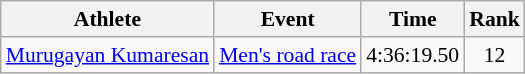<table class="wikitable" style="font-size:90%">
<tr>
<th>Athlete</th>
<th>Event</th>
<th>Time</th>
<th>Rank</th>
</tr>
<tr align=center>
<td align=left><a href='#'>Murugayan Kumaresan</a></td>
<td align=left><a href='#'>Men's road race</a></td>
<td>4:36:19.50</td>
<td>12</td>
</tr>
</table>
